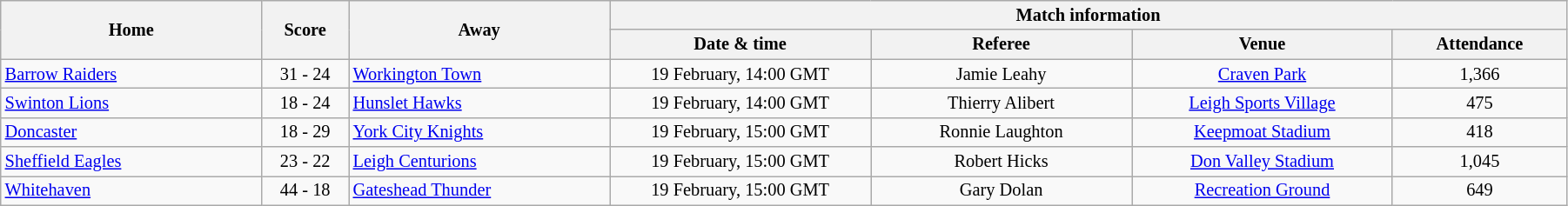<table class="wikitable" style="text-align: center; font-size:85%;"  cellpadding=3 cellspacing=0 width=95%>
<tr>
<th rowspan=2 width=15%>Home</th>
<th rowspan=2 width=5%>Score</th>
<th rowspan=2 width=15%>Away</th>
<th colspan=4>Match information</th>
</tr>
<tr>
<th width=15%>Date & time</th>
<th width=15%>Referee</th>
<th width=15%>Venue</th>
<th width=10%>Attendance</th>
</tr>
<tr>
<td align=left> <a href='#'>Barrow Raiders</a></td>
<td>31 - 24</td>
<td align=left> <a href='#'>Workington Town</a></td>
<td>19 February, 14:00 GMT</td>
<td>Jamie Leahy</td>
<td><a href='#'>Craven Park</a></td>
<td>1,366</td>
</tr>
<tr>
<td align=left> <a href='#'>Swinton Lions</a></td>
<td>18 - 24</td>
<td align=left> <a href='#'>Hunslet Hawks</a></td>
<td>19 February, 14:00 GMT</td>
<td>Thierry Alibert</td>
<td><a href='#'>Leigh Sports Village</a></td>
<td>475</td>
</tr>
<tr>
<td align=left> <a href='#'>Doncaster</a></td>
<td>18 - 29</td>
<td align=left> <a href='#'>York City Knights</a></td>
<td>19 February, 15:00 GMT</td>
<td>Ronnie Laughton</td>
<td><a href='#'>Keepmoat Stadium</a></td>
<td>418</td>
</tr>
<tr>
<td align=left> <a href='#'>Sheffield Eagles</a></td>
<td>23 - 22</td>
<td align=left> <a href='#'>Leigh Centurions</a></td>
<td>19 February, 15:00 GMT</td>
<td>Robert Hicks</td>
<td><a href='#'>Don Valley Stadium</a></td>
<td>1,045</td>
</tr>
<tr>
<td align=left> <a href='#'>Whitehaven</a></td>
<td>44 - 18</td>
<td align=left> <a href='#'>Gateshead Thunder</a></td>
<td>19 February, 15:00 GMT</td>
<td>Gary Dolan</td>
<td><a href='#'>Recreation Ground</a></td>
<td>649</td>
</tr>
</table>
